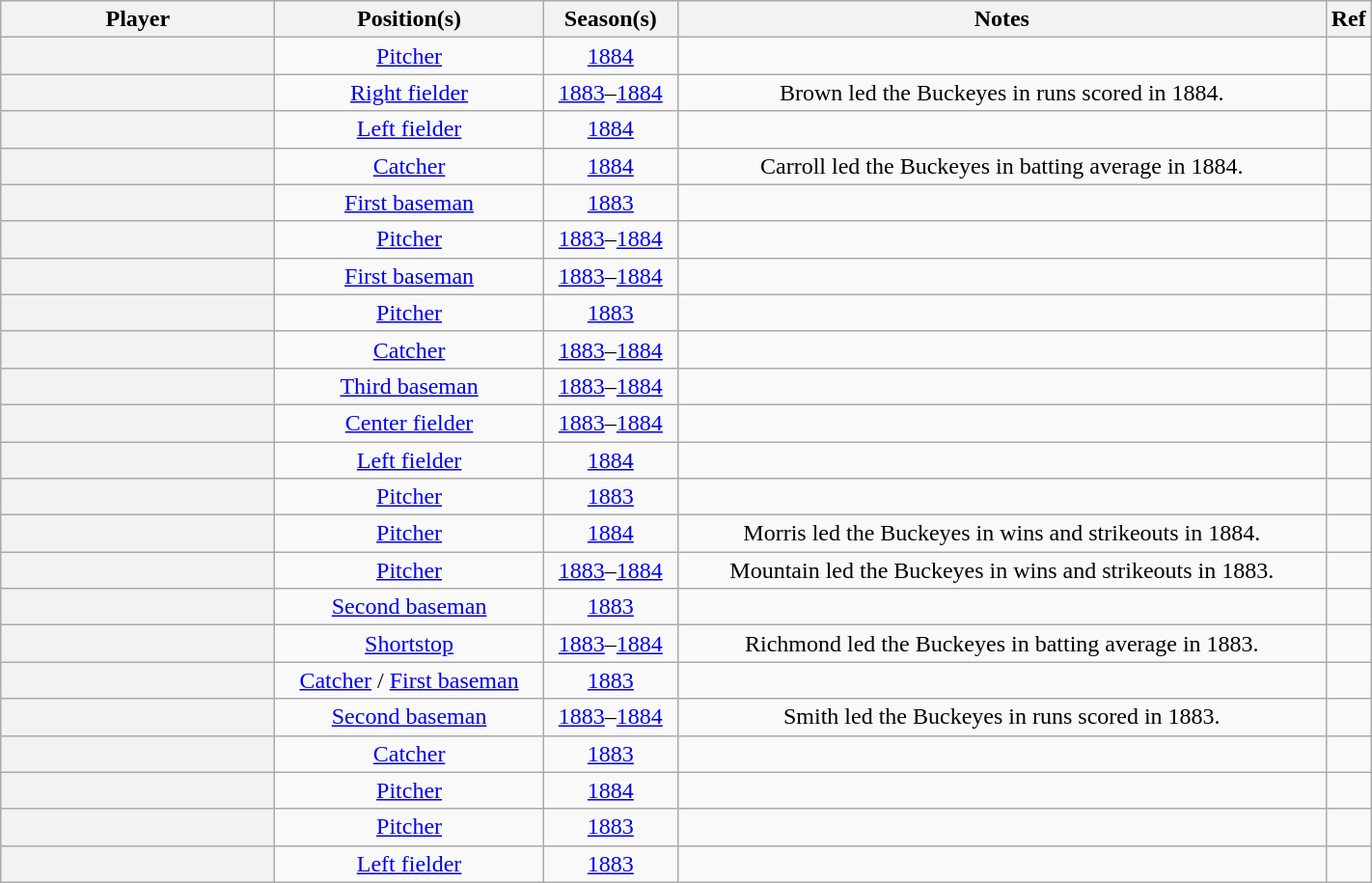<table class="wikitable sortable plainrowheaders" width="75%" style="text-align:center">
<tr>
<th scope="col" width="20%">Player</th>
<th scope="col">Position(s)</th>
<th scope="col">Season(s)</th>
<th scope="col" class="unsortable">Notes</th>
<th scope="col" class="unsortable" width="3%">Ref</th>
</tr>
<tr>
<th scope="row"></th>
<td><a href='#'>Pitcher</a></td>
<td><a href='#'>1884</a></td>
<td></td>
<td align=center></td>
</tr>
<tr>
<th scope="row"></th>
<td><a href='#'>Right fielder</a></td>
<td><a href='#'>1883</a>–<a href='#'>1884</a></td>
<td>Brown led the Buckeyes in runs scored in 1884.</td>
<td align=center></td>
</tr>
<tr>
<th scope="row"></th>
<td><a href='#'>Left fielder</a></td>
<td><a href='#'>1884</a></td>
<td></td>
<td align=center></td>
</tr>
<tr>
<th scope="row"></th>
<td><a href='#'>Catcher</a></td>
<td><a href='#'>1884</a></td>
<td>Carroll led the Buckeyes in batting average in 1884.</td>
<td align=center></td>
</tr>
<tr>
<th scope="row"></th>
<td><a href='#'>First baseman</a></td>
<td><a href='#'>1883</a></td>
<td></td>
<td align=center></td>
</tr>
<tr>
<th scope="row"></th>
<td><a href='#'>Pitcher</a></td>
<td><a href='#'>1883</a>–<a href='#'>1884</a></td>
<td></td>
<td align=center></td>
</tr>
<tr>
<th scope="row"></th>
<td><a href='#'>First baseman</a></td>
<td><a href='#'>1883</a>–<a href='#'>1884</a></td>
<td></td>
<td align=center></td>
</tr>
<tr>
<th scope="row"></th>
<td><a href='#'>Pitcher</a></td>
<td><a href='#'>1883</a></td>
<td></td>
<td align=center></td>
</tr>
<tr>
<th scope="row"></th>
<td><a href='#'>Catcher</a></td>
<td><a href='#'>1883</a>–<a href='#'>1884</a></td>
<td></td>
<td align=center></td>
</tr>
<tr>
<th scope="row"></th>
<td><a href='#'>Third baseman</a></td>
<td><a href='#'>1883</a>–<a href='#'>1884</a></td>
<td></td>
<td align=center></td>
</tr>
<tr>
<th scope="row"></th>
<td><a href='#'>Center fielder</a></td>
<td><a href='#'>1883</a>–<a href='#'>1884</a></td>
<td></td>
<td align=center></td>
</tr>
<tr>
<th scope="row"></th>
<td><a href='#'>Left fielder</a></td>
<td><a href='#'>1884</a></td>
<td></td>
<td align=center></td>
</tr>
<tr>
<th scope="row"></th>
<td><a href='#'>Pitcher</a></td>
<td><a href='#'>1883</a></td>
<td></td>
<td align=center></td>
</tr>
<tr>
<th scope="row"></th>
<td><a href='#'>Pitcher</a></td>
<td><a href='#'>1884</a></td>
<td>Morris led the Buckeyes in wins and strikeouts in 1884.</td>
<td align=center></td>
</tr>
<tr>
<th scope="row"></th>
<td><a href='#'>Pitcher</a></td>
<td><a href='#'>1883</a>–<a href='#'>1884</a></td>
<td>Mountain led the Buckeyes in wins and strikeouts in 1883.</td>
<td align=center></td>
</tr>
<tr>
<th scope="row"></th>
<td><a href='#'>Second baseman</a></td>
<td><a href='#'>1883</a></td>
<td></td>
<td align=center></td>
</tr>
<tr>
<th scope="row"></th>
<td><a href='#'>Shortstop</a></td>
<td><a href='#'>1883</a>–<a href='#'>1884</a></td>
<td>Richmond led the Buckeyes in batting average in 1883.</td>
<td align=center></td>
</tr>
<tr>
<th scope="row"></th>
<td><a href='#'>Catcher</a> / <a href='#'>First baseman</a></td>
<td><a href='#'>1883</a></td>
<td></td>
<td align=center></td>
</tr>
<tr>
<th scope="row"></th>
<td><a href='#'>Second baseman</a></td>
<td><a href='#'>1883</a>–<a href='#'>1884</a></td>
<td>Smith led the Buckeyes in runs scored in 1883.</td>
<td align=center></td>
</tr>
<tr>
<th scope="row"></th>
<td><a href='#'>Catcher</a></td>
<td><a href='#'>1883</a></td>
<td></td>
<td align=center></td>
</tr>
<tr>
<th scope="row"></th>
<td><a href='#'>Pitcher</a></td>
<td><a href='#'>1884</a></td>
<td></td>
<td align=center></td>
</tr>
<tr>
<th scope="row"></th>
<td><a href='#'>Pitcher</a></td>
<td><a href='#'>1883</a></td>
<td></td>
<td align=center></td>
</tr>
<tr>
<th scope="row"></th>
<td><a href='#'>Left fielder</a></td>
<td><a href='#'>1883</a></td>
<td></td>
<td align=center></td>
</tr>
</table>
